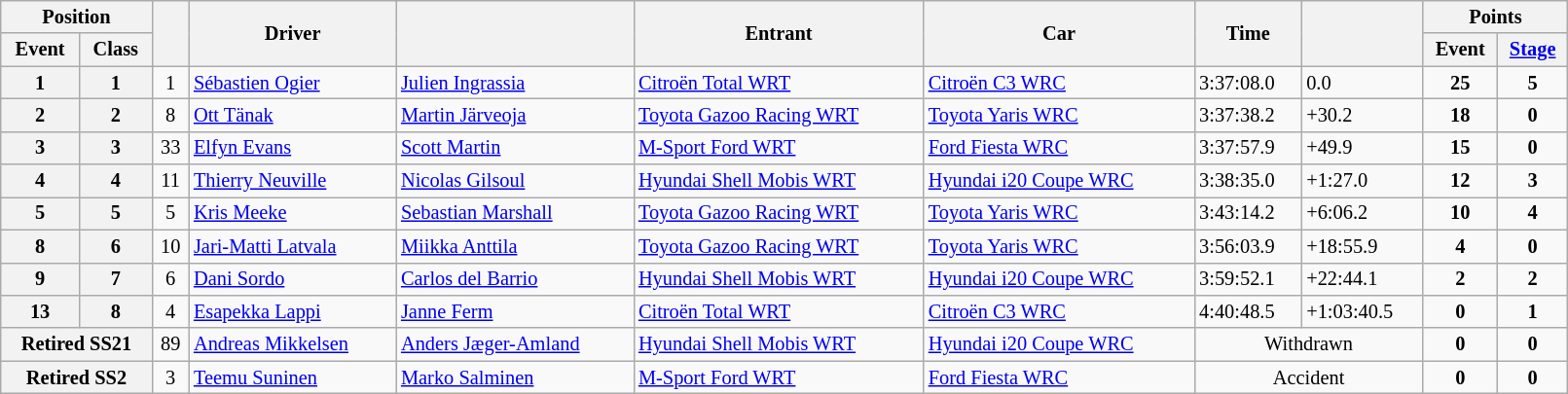<table class="wikitable" width=85% style="font-size: 85%;">
<tr>
<th colspan="2">Position</th>
<th rowspan="2"></th>
<th rowspan="2">Driver</th>
<th rowspan="2"></th>
<th rowspan="2">Entrant</th>
<th rowspan="2">Car</th>
<th rowspan="2">Time</th>
<th rowspan="2"></th>
<th colspan="2">Points</th>
</tr>
<tr>
<th>Event</th>
<th>Class</th>
<th>Event</th>
<th><a href='#'>Stage</a></th>
</tr>
<tr>
<th>1</th>
<th>1</th>
<td align="center">1</td>
<td><a href='#'>Sébastien Ogier</a></td>
<td><a href='#'>Julien Ingrassia</a></td>
<td><a href='#'>Citroën Total WRT</a></td>
<td><a href='#'>Citroën C3 WRC</a></td>
<td>3:37:08.0</td>
<td>0.0</td>
<td align="center"><strong>25</strong></td>
<td align="center"><strong>5</strong></td>
</tr>
<tr>
<th>2</th>
<th>2</th>
<td align="center">8</td>
<td><a href='#'>Ott Tänak</a></td>
<td><a href='#'>Martin Järveoja</a></td>
<td nowrap><a href='#'>Toyota Gazoo Racing WRT</a></td>
<td><a href='#'>Toyota Yaris WRC</a></td>
<td>3:37:38.2</td>
<td>+30.2</td>
<td align="center"><strong>18</strong></td>
<td align="center"><strong>0</strong></td>
</tr>
<tr>
<th>3</th>
<th>3</th>
<td align="center">33</td>
<td><a href='#'>Elfyn Evans</a></td>
<td><a href='#'>Scott Martin</a></td>
<td><a href='#'>M-Sport Ford WRT</a></td>
<td><a href='#'>Ford Fiesta WRC</a></td>
<td>3:37:57.9</td>
<td>+49.9</td>
<td align="center"><strong>15</strong></td>
<td align="center"><strong>0</strong></td>
</tr>
<tr>
<th>4</th>
<th>4</th>
<td align="center">11</td>
<td><a href='#'>Thierry Neuville</a></td>
<td><a href='#'>Nicolas Gilsoul</a></td>
<td><a href='#'>Hyundai Shell Mobis WRT</a></td>
<td nowrap><a href='#'>Hyundai i20 Coupe WRC</a></td>
<td>3:38:35.0</td>
<td>+1:27.0</td>
<td align="center"><strong>12</strong></td>
<td align="center"><strong>3</strong></td>
</tr>
<tr>
<th>5</th>
<th>5</th>
<td align="center">5</td>
<td><a href='#'>Kris Meeke</a></td>
<td><a href='#'>Sebastian Marshall</a></td>
<td><a href='#'>Toyota Gazoo Racing WRT</a></td>
<td><a href='#'>Toyota Yaris WRC</a></td>
<td>3:43:14.2</td>
<td>+6:06.2</td>
<td align="center"><strong>10</strong></td>
<td align="center"><strong>4</strong></td>
</tr>
<tr>
<th>8</th>
<th>6</th>
<td align="center">10</td>
<td nowrap><a href='#'>Jari-Matti Latvala</a></td>
<td><a href='#'>Miikka Anttila</a></td>
<td><a href='#'>Toyota Gazoo Racing WRT</a></td>
<td><a href='#'>Toyota Yaris WRC</a></td>
<td>3:56:03.9</td>
<td>+18:55.9</td>
<td align="center"><strong>4</strong></td>
<td align="center"><strong>0</strong></td>
</tr>
<tr>
<th>9</th>
<th>7</th>
<td align="center">6</td>
<td><a href='#'>Dani Sordo</a></td>
<td><a href='#'>Carlos del Barrio</a></td>
<td><a href='#'>Hyundai Shell Mobis WRT</a></td>
<td><a href='#'>Hyundai i20 Coupe WRC</a></td>
<td>3:59:52.1</td>
<td>+22:44.1</td>
<td align="center"><strong>2</strong></td>
<td align="center"><strong>2</strong></td>
</tr>
<tr>
<th>13</th>
<th>8</th>
<td align="center">4</td>
<td><a href='#'>Esapekka Lappi</a></td>
<td><a href='#'>Janne Ferm</a></td>
<td><a href='#'>Citroën Total WRT</a></td>
<td><a href='#'>Citroën C3 WRC</a></td>
<td>4:40:48.5</td>
<td>+1:03:40.5</td>
<td align="center"><strong>0</strong></td>
<td align="center"><strong>1</strong></td>
</tr>
<tr>
<th colspan="2" nowrap>Retired SS21</th>
<td align="center">89</td>
<td nowrap><a href='#'>Andreas Mikkelsen</a></td>
<td nowrap><a href='#'>Anders Jæger-Amland</a></td>
<td><a href='#'>Hyundai Shell Mobis WRT</a></td>
<td><a href='#'>Hyundai i20 Coupe WRC</a></td>
<td align="center" colspan="2">Withdrawn</td>
<td align="center"><strong>0</strong></td>
<td align="center"><strong>0</strong></td>
</tr>
<tr>
<th colspan="2">Retired SS2</th>
<td align="center">3</td>
<td><a href='#'>Teemu Suninen</a></td>
<td><a href='#'>Marko Salminen</a></td>
<td><a href='#'>M-Sport Ford WRT</a></td>
<td><a href='#'>Ford Fiesta WRC</a></td>
<td align="center" colspan="2">Accident</td>
<td align="center"><strong>0</strong></td>
<td align="center"><strong>0</strong></td>
</tr>
</table>
